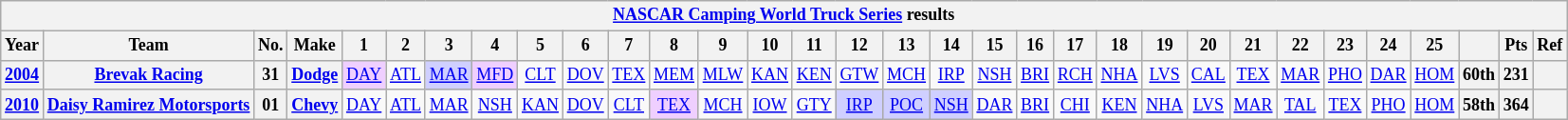<table class="wikitable" style="text-align:center; font-size:75%">
<tr>
<th colspan=32><a href='#'>NASCAR Camping World Truck Series</a> results</th>
</tr>
<tr>
<th>Year</th>
<th>Team</th>
<th>No.</th>
<th>Make</th>
<th>1</th>
<th>2</th>
<th>3</th>
<th>4</th>
<th>5</th>
<th>6</th>
<th>7</th>
<th>8</th>
<th>9</th>
<th>10</th>
<th>11</th>
<th>12</th>
<th>13</th>
<th>14</th>
<th>15</th>
<th>16</th>
<th>17</th>
<th>18</th>
<th>19</th>
<th>20</th>
<th>21</th>
<th>22</th>
<th>23</th>
<th>24</th>
<th>25</th>
<th></th>
<th>Pts</th>
<th>Ref</th>
</tr>
<tr>
<th><a href='#'>2004</a></th>
<th><a href='#'>Brevak Racing</a></th>
<th>31</th>
<th><a href='#'>Dodge</a></th>
<td style="background:#EFCFFF;"><a href='#'>DAY</a><br></td>
<td><a href='#'>ATL</a></td>
<td style="background:#CFCFFF;"><a href='#'>MAR</a><br></td>
<td style="background:#EFCFFF;"><a href='#'>MFD</a><br></td>
<td><a href='#'>CLT</a></td>
<td><a href='#'>DOV</a></td>
<td><a href='#'>TEX</a></td>
<td><a href='#'>MEM</a></td>
<td><a href='#'>MLW</a></td>
<td><a href='#'>KAN</a></td>
<td><a href='#'>KEN</a></td>
<td><a href='#'>GTW</a></td>
<td><a href='#'>MCH</a></td>
<td><a href='#'>IRP</a></td>
<td><a href='#'>NSH</a></td>
<td><a href='#'>BRI</a></td>
<td><a href='#'>RCH</a></td>
<td><a href='#'>NHA</a></td>
<td><a href='#'>LVS</a></td>
<td><a href='#'>CAL</a></td>
<td><a href='#'>TEX</a></td>
<td><a href='#'>MAR</a></td>
<td><a href='#'>PHO</a></td>
<td><a href='#'>DAR</a></td>
<td><a href='#'>HOM</a></td>
<th>60th</th>
<th>231</th>
<th></th>
</tr>
<tr>
<th><a href='#'>2010</a></th>
<th><a href='#'>Daisy Ramirez Motorsports</a></th>
<th>01</th>
<th><a href='#'>Chevy</a></th>
<td><a href='#'>DAY</a></td>
<td><a href='#'>ATL</a></td>
<td><a href='#'>MAR</a></td>
<td><a href='#'>NSH</a></td>
<td><a href='#'>KAN</a></td>
<td><a href='#'>DOV</a></td>
<td><a href='#'>CLT</a></td>
<td style="background:#EFCFFF;"><a href='#'>TEX</a><br></td>
<td><a href='#'>MCH</a></td>
<td><a href='#'>IOW</a></td>
<td><a href='#'>GTY</a></td>
<td style="background:#CFCFFF;"><a href='#'>IRP</a><br></td>
<td style="background:#CFCFFF;"><a href='#'>POC</a><br></td>
<td style="background:#CFCFFF;"><a href='#'>NSH</a><br></td>
<td><a href='#'>DAR</a></td>
<td><a href='#'>BRI</a></td>
<td><a href='#'>CHI</a></td>
<td><a href='#'>KEN</a></td>
<td><a href='#'>NHA</a></td>
<td><a href='#'>LVS</a></td>
<td><a href='#'>MAR</a></td>
<td><a href='#'>TAL</a></td>
<td><a href='#'>TEX</a></td>
<td><a href='#'>PHO</a></td>
<td><a href='#'>HOM</a></td>
<th>58th</th>
<th>364</th>
<th></th>
</tr>
</table>
